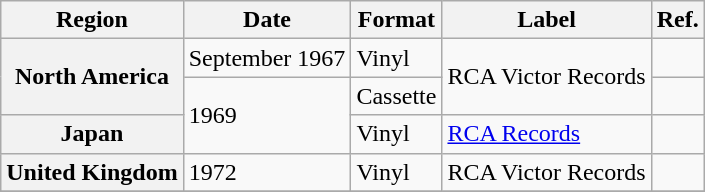<table class="wikitable plainrowheaders">
<tr>
<th scope="col">Region</th>
<th scope="col">Date</th>
<th scope="col">Format</th>
<th scope="col">Label</th>
<th scope="col">Ref.</th>
</tr>
<tr>
<th scope="row" rowspan="2">North America</th>
<td>September 1967</td>
<td>Vinyl</td>
<td rowspan="2">RCA Victor Records</td>
<td></td>
</tr>
<tr>
<td rowspan="2">1969</td>
<td>Cassette</td>
<td></td>
</tr>
<tr>
<th scope="row">Japan</th>
<td>Vinyl</td>
<td><a href='#'>RCA Records</a></td>
<td></td>
</tr>
<tr>
<th scope="row">United Kingdom</th>
<td>1972</td>
<td>Vinyl</td>
<td>RCA Victor Records</td>
<td></td>
</tr>
<tr>
</tr>
</table>
